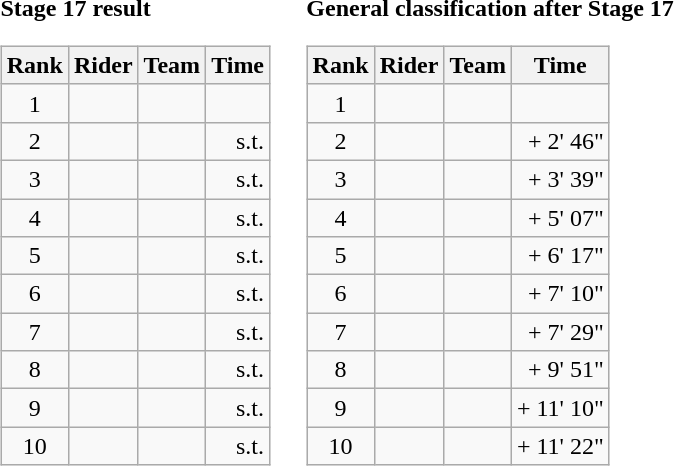<table>
<tr>
<td><strong>Stage 17 result</strong><br><table class="wikitable">
<tr>
<th scope="col">Rank</th>
<th scope="col">Rider</th>
<th scope="col">Team</th>
<th scope="col">Time</th>
</tr>
<tr>
<td style="text-align:center;">1</td>
<td></td>
<td></td>
<td style="text-align:right;"></td>
</tr>
<tr>
<td style="text-align:center;">2</td>
<td></td>
<td></td>
<td style="text-align:right;">s.t.</td>
</tr>
<tr>
<td style="text-align:center;">3</td>
<td></td>
<td></td>
<td style="text-align:right;">s.t.</td>
</tr>
<tr>
<td style="text-align:center;">4</td>
<td></td>
<td></td>
<td style="text-align:right;">s.t.</td>
</tr>
<tr>
<td style="text-align:center;">5</td>
<td></td>
<td></td>
<td style="text-align:right;">s.t.</td>
</tr>
<tr>
<td style="text-align:center;">6</td>
<td></td>
<td></td>
<td style="text-align:right;">s.t.</td>
</tr>
<tr>
<td style="text-align:center;">7</td>
<td></td>
<td></td>
<td style="text-align:right;">s.t.</td>
</tr>
<tr>
<td style="text-align:center;">8</td>
<td></td>
<td></td>
<td style="text-align:right;">s.t.</td>
</tr>
<tr>
<td style="text-align:center;">9</td>
<td></td>
<td></td>
<td style="text-align:right;">s.t.</td>
</tr>
<tr>
<td style="text-align:center;">10</td>
<td></td>
<td></td>
<td style="text-align:right;">s.t.</td>
</tr>
</table>
</td>
<td></td>
<td><strong>General classification after Stage 17</strong><br><table class="wikitable">
<tr>
<th scope="col">Rank</th>
<th scope="col">Rider</th>
<th scope="col">Team</th>
<th scope="col">Time</th>
</tr>
<tr>
<td style="text-align:center;">1</td>
<td></td>
<td></td>
<td style="text-align:right;"></td>
</tr>
<tr>
<td style="text-align:center;">2</td>
<td></td>
<td></td>
<td style="text-align:right;">+ 2' 46"</td>
</tr>
<tr>
<td style="text-align:center;">3</td>
<td></td>
<td></td>
<td style="text-align:right;">+ 3' 39"</td>
</tr>
<tr>
<td style="text-align:center;">4</td>
<td></td>
<td></td>
<td style="text-align:right;">+ 5' 07"</td>
</tr>
<tr>
<td style="text-align:center;">5</td>
<td></td>
<td></td>
<td style="text-align:right;">+ 6' 17"</td>
</tr>
<tr>
<td style="text-align:center;">6</td>
<td></td>
<td></td>
<td style="text-align:right;">+ 7' 10"</td>
</tr>
<tr>
<td style="text-align:center;">7</td>
<td></td>
<td></td>
<td style="text-align:right;">+ 7' 29"</td>
</tr>
<tr>
<td style="text-align:center;">8</td>
<td></td>
<td></td>
<td style="text-align:right;">+ 9' 51"</td>
</tr>
<tr>
<td style="text-align:center;">9</td>
<td></td>
<td></td>
<td style="text-align:right;">+ 11' 10"</td>
</tr>
<tr>
<td style="text-align:center;">10</td>
<td></td>
<td></td>
<td style="text-align:right;">+ 11' 22"</td>
</tr>
</table>
</td>
</tr>
</table>
